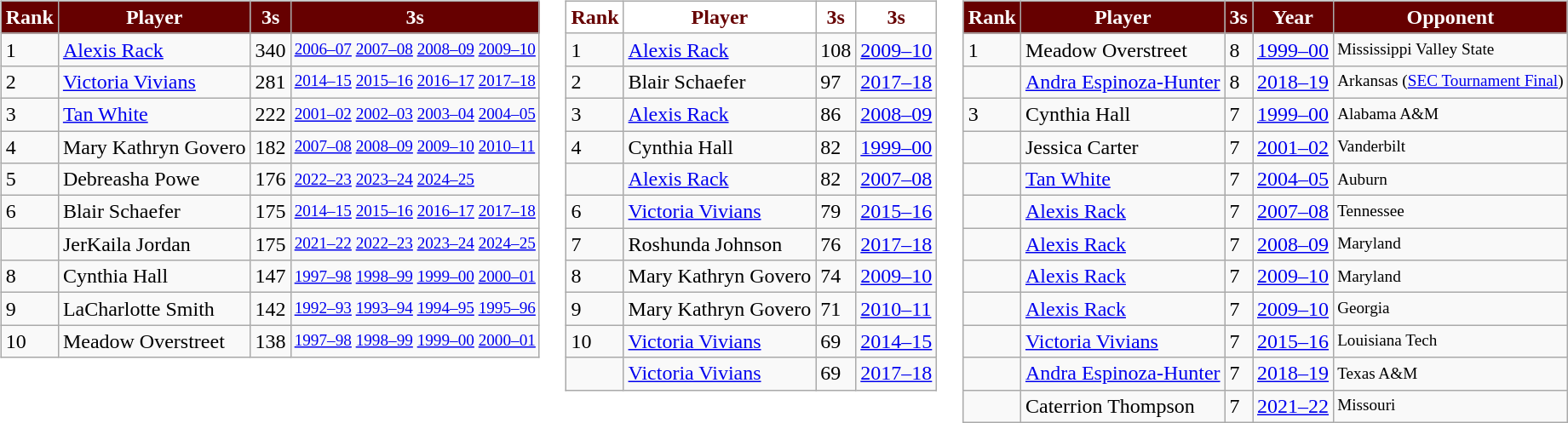<table>
<tr>
<td></td>
</tr>
<tr valign="top">
<td><br><table class="wikitable">
<tr>
<th style="background: #660000; color: #FFFFFF"><strong>Rank</strong></th>
<th style="background: #660000; color: #FFFFFF"><strong>Player</strong></th>
<th style="background: #660000; color: #FFFFFF"><strong>3s</strong></th>
<th style="background: #660000; color: #FFFFFF"><strong>3s</strong></th>
</tr>
<tr>
<td>1</td>
<td><a href='#'>Alexis Rack</a></td>
<td>340</td>
<td style="font-size:80%;"><a href='#'>2006–07</a> <a href='#'>2007–08</a> <a href='#'>2008–09</a> <a href='#'>2009–10</a></td>
</tr>
<tr>
<td>2</td>
<td><a href='#'>Victoria Vivians</a></td>
<td>281</td>
<td style="font-size:80%;"><a href='#'>2014–15</a> <a href='#'>2015–16</a> <a href='#'>2016–17</a> <a href='#'>2017–18</a></td>
</tr>
<tr>
<td>3</td>
<td><a href='#'>Tan White</a></td>
<td>222</td>
<td style="font-size:80%;"><a href='#'>2001–02</a> <a href='#'>2002–03</a> <a href='#'>2003–04</a> <a href='#'>2004–05</a></td>
</tr>
<tr>
<td>4</td>
<td>Mary Kathryn Govero</td>
<td>182</td>
<td style="font-size:80%;"><a href='#'>2007–08</a> <a href='#'>2008–09</a> <a href='#'>2009–10</a> <a href='#'>2010–11</a></td>
</tr>
<tr>
<td>5</td>
<td>Debreasha Powe</td>
<td>176</td>
<td style="font-size:80%;"><a href='#'>2022–23</a> <a href='#'>2023–24</a> <a href='#'>2024–25</a></td>
</tr>
<tr>
<td>6</td>
<td>Blair Schaefer</td>
<td>175</td>
<td style="font-size:80%;"><a href='#'>2014–15</a> <a href='#'>2015–16</a> <a href='#'>2016–17</a> <a href='#'>2017–18</a></td>
</tr>
<tr>
<td></td>
<td>JerKaila Jordan</td>
<td>175</td>
<td style="font-size:80%;"><a href='#'>2021–22</a> <a href='#'>2022–23</a> <a href='#'>2023–24</a> <a href='#'>2024–25</a></td>
</tr>
<tr>
<td>8</td>
<td>Cynthia Hall</td>
<td>147</td>
<td style="font-size:80%;"><a href='#'>1997–98</a> <a href='#'>1998–99</a> <a href='#'>1999–00</a> <a href='#'>2000–01</a></td>
</tr>
<tr>
<td>9</td>
<td>LaCharlotte Smith</td>
<td>142</td>
<td style="font-size:80%;"><a href='#'>1992–93</a> <a href='#'>1993–94</a> <a href='#'>1994–95</a> <a href='#'>1995–96</a></td>
</tr>
<tr>
<td>10</td>
<td>Meadow Overstreet</td>
<td>138</td>
<td style="font-size:80%;"><a href='#'>1997–98</a> <a href='#'>1998–99</a> <a href='#'>1999–00</a> <a href='#'>2000–01</a></td>
</tr>
</table>
</td>
<td><br><table class="wikitable">
<tr>
<th style="background: #FFFFFF; color: #660000"><strong>Rank</strong></th>
<th style="background: #FFFFFF; color: #660000"><strong>Player</strong></th>
<th style="background: #FFFFFF; color: #660000"><strong>3s</strong></th>
<th style="background: #FFFFFF; color: #660000"><strong>3s</strong></th>
</tr>
<tr>
<td>1</td>
<td><a href='#'>Alexis Rack</a></td>
<td>108</td>
<td><a href='#'>2009–10</a></td>
</tr>
<tr>
<td>2</td>
<td>Blair Schaefer</td>
<td>97</td>
<td><a href='#'>2017–18</a></td>
</tr>
<tr>
<td>3</td>
<td><a href='#'>Alexis Rack</a></td>
<td>86</td>
<td><a href='#'>2008–09</a></td>
</tr>
<tr>
<td>4</td>
<td>Cynthia Hall</td>
<td>82</td>
<td><a href='#'>1999–00</a></td>
</tr>
<tr>
<td></td>
<td><a href='#'>Alexis Rack</a></td>
<td>82</td>
<td><a href='#'>2007–08</a></td>
</tr>
<tr>
<td>6</td>
<td><a href='#'>Victoria Vivians</a></td>
<td>79</td>
<td><a href='#'>2015–16</a></td>
</tr>
<tr>
<td>7</td>
<td>Roshunda Johnson</td>
<td>76</td>
<td><a href='#'>2017–18</a></td>
</tr>
<tr>
<td>8</td>
<td>Mary Kathryn Govero</td>
<td>74</td>
<td><a href='#'>2009–10</a></td>
</tr>
<tr>
<td>9</td>
<td>Mary Kathryn Govero</td>
<td>71</td>
<td><a href='#'>2010–11</a></td>
</tr>
<tr>
<td>10</td>
<td><a href='#'>Victoria Vivians</a></td>
<td>69</td>
<td><a href='#'>2014–15</a></td>
</tr>
<tr>
<td></td>
<td><a href='#'>Victoria Vivians</a></td>
<td>69</td>
<td><a href='#'>2017–18</a></td>
</tr>
</table>
</td>
<td><br><table class="wikitable">
<tr>
<th style="background: #660000; color: #FFFFFF"><strong>Rank</strong></th>
<th style="background: #660000; color: #FFFFFF"><strong>Player</strong></th>
<th style="background: #660000; color: #FFFFFF"><strong>3s</strong></th>
<th style="background: #660000; color: #FFFFFF"><strong>Year</strong></th>
<th style="background: #660000; color: #FFFFFF"><strong>Opponent</strong></th>
</tr>
<tr>
<td>1</td>
<td>Meadow Overstreet</td>
<td>8</td>
<td><a href='#'>1999–00</a></td>
<td style="font-size:80%;">Mississippi Valley State</td>
</tr>
<tr>
<td></td>
<td><a href='#'>Andra Espinoza-Hunter</a></td>
<td>8</td>
<td><a href='#'>2018–19</a></td>
<td style="font-size:80%;">Arkansas (<a href='#'>SEC Tournament Final</a>)</td>
</tr>
<tr>
<td>3</td>
<td>Cynthia Hall</td>
<td>7</td>
<td><a href='#'>1999–00</a></td>
<td style="font-size:80%;">Alabama A&M</td>
</tr>
<tr>
<td></td>
<td>Jessica Carter</td>
<td>7</td>
<td><a href='#'>2001–02</a></td>
<td style="font-size:80%;">Vanderbilt</td>
</tr>
<tr>
<td></td>
<td><a href='#'>Tan White</a></td>
<td>7</td>
<td><a href='#'>2004–05</a></td>
<td style="font-size:80%;">Auburn</td>
</tr>
<tr>
<td></td>
<td><a href='#'>Alexis Rack</a></td>
<td>7</td>
<td><a href='#'>2007–08</a></td>
<td style="font-size:80%;">Tennessee</td>
</tr>
<tr>
<td></td>
<td><a href='#'>Alexis Rack</a></td>
<td>7</td>
<td><a href='#'>2008–09</a></td>
<td style="font-size:80%;">Maryland</td>
</tr>
<tr>
<td></td>
<td><a href='#'>Alexis Rack</a></td>
<td>7</td>
<td><a href='#'>2009–10</a></td>
<td style="font-size:80%;">Maryland</td>
</tr>
<tr>
<td></td>
<td><a href='#'>Alexis Rack</a></td>
<td>7</td>
<td><a href='#'>2009–10</a></td>
<td style="font-size:80%;">Georgia</td>
</tr>
<tr>
<td></td>
<td><a href='#'>Victoria Vivians</a></td>
<td>7</td>
<td><a href='#'>2015–16</a></td>
<td style="font-size:80%;">Louisiana Tech</td>
</tr>
<tr>
<td></td>
<td><a href='#'>Andra Espinoza-Hunter</a></td>
<td>7</td>
<td><a href='#'>2018–19</a></td>
<td style="font-size:80%;">Texas A&M</td>
</tr>
<tr>
<td></td>
<td>Caterrion Thompson</td>
<td>7</td>
<td><a href='#'>2021–22</a></td>
<td style="font-size:80%;">Missouri</td>
</tr>
</table>
</td>
</tr>
</table>
